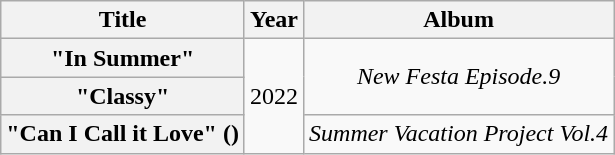<table class="wikitable plainrowheaders" style="text-align:center">
<tr>
<th scope="col">Title</th>
<th scope="col">Year</th>
<th scope="col">Album</th>
</tr>
<tr>
<th scope="row">"In Summer"</th>
<td rowspan="3">2022</td>
<td rowspan="2"><em>New Festa Episode.9</em></td>
</tr>
<tr>
<th scope="row">"Classy"</th>
</tr>
<tr>
<th scope="row">"Can I Call it Love" ()</th>
<td><em>Summer Vacation Project Vol.4</em></td>
</tr>
</table>
